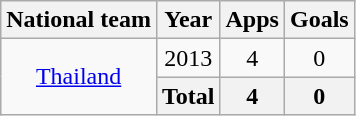<table class="wikitable" style="text-align:center">
<tr>
<th>National team</th>
<th>Year</th>
<th>Apps</th>
<th>Goals</th>
</tr>
<tr>
<td rowspan="2" valign="center"><a href='#'>Thailand</a></td>
<td>2013</td>
<td>4</td>
<td>0</td>
</tr>
<tr>
<th>Total</th>
<th>4</th>
<th>0</th>
</tr>
</table>
